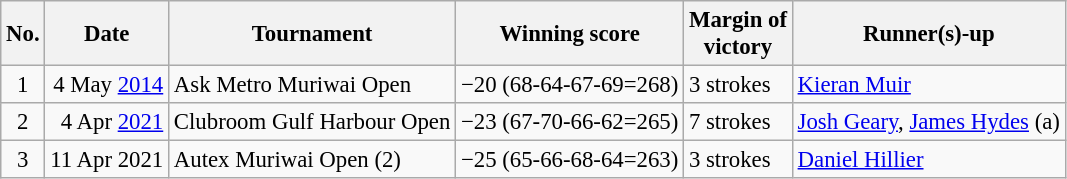<table class="wikitable" style="font-size:95%;">
<tr>
<th>No.</th>
<th>Date</th>
<th>Tournament</th>
<th>Winning score</th>
<th>Margin of<br>victory</th>
<th>Runner(s)-up</th>
</tr>
<tr>
<td align=center>1</td>
<td align=right>4 May <a href='#'>2014</a></td>
<td>Ask Metro Muriwai Open</td>
<td>−20 (68-64-67-69=268)</td>
<td>3 strokes</td>
<td> <a href='#'>Kieran Muir</a></td>
</tr>
<tr>
<td align=center>2</td>
<td align=right>4 Apr <a href='#'>2021</a></td>
<td>Clubroom Gulf Harbour Open</td>
<td>−23 (67-70-66-62=265)</td>
<td>7 strokes</td>
<td> <a href='#'>Josh Geary</a>,  <a href='#'>James Hydes</a> (a)</td>
</tr>
<tr>
<td align=center>3</td>
<td align=right>11 Apr 2021</td>
<td>Autex Muriwai Open (2)</td>
<td>−25 (65-66-68-64=263)</td>
<td>3 strokes</td>
<td> <a href='#'>Daniel Hillier</a></td>
</tr>
</table>
